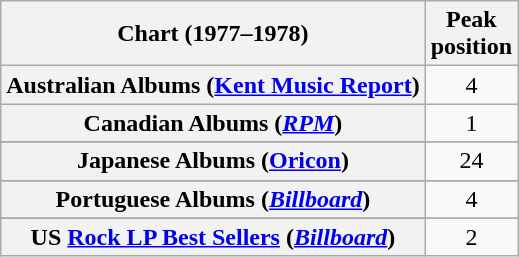<table class="wikitable sortable plainrowheaders" style="text-align:center">
<tr>
<th>Chart (1977–1978)</th>
<th>Peak<br>position</th>
</tr>
<tr>
<th scope="row">Australian Albums (<a href='#'>Kent Music Report</a>)</th>
<td>4</td>
</tr>
<tr>
<th scope="row">Canadian Albums (<a href='#'><em>RPM</em></a>)</th>
<td>1</td>
</tr>
<tr>
</tr>
<tr>
<th scope="row">Japanese Albums (<a href='#'>Oricon</a>)</th>
<td>24</td>
</tr>
<tr>
</tr>
<tr>
</tr>
<tr>
<th scope="row">Portuguese Albums (<a href='#'><em>Billboard</em></a>)</th>
<td>4</td>
</tr>
<tr>
</tr>
<tr>
</tr>
<tr>
<th scope="row">US <a href='#'>Rock LP Best Sellers</a> (<a href='#'><em>Billboard</em></a>)</th>
<td>2</td>
</tr>
</table>
